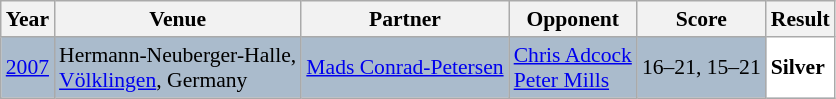<table class="sortable wikitable" style="font-size: 90%;">
<tr>
<th>Year</th>
<th>Venue</th>
<th>Partner</th>
<th>Opponent</th>
<th>Score</th>
<th>Result</th>
</tr>
<tr style="background:#AABBCC">
<td align="center"><a href='#'>2007</a></td>
<td align="left">Hermann-Neuberger-Halle,<br><a href='#'>Völklingen</a>, Germany</td>
<td align="left"> <a href='#'>Mads Conrad-Petersen</a></td>
<td align="left"> <a href='#'>Chris Adcock</a> <br>  <a href='#'>Peter Mills</a></td>
<td align="left">16–21, 15–21</td>
<td style="text-align:left; background:white"> <strong>Silver</strong></td>
</tr>
</table>
